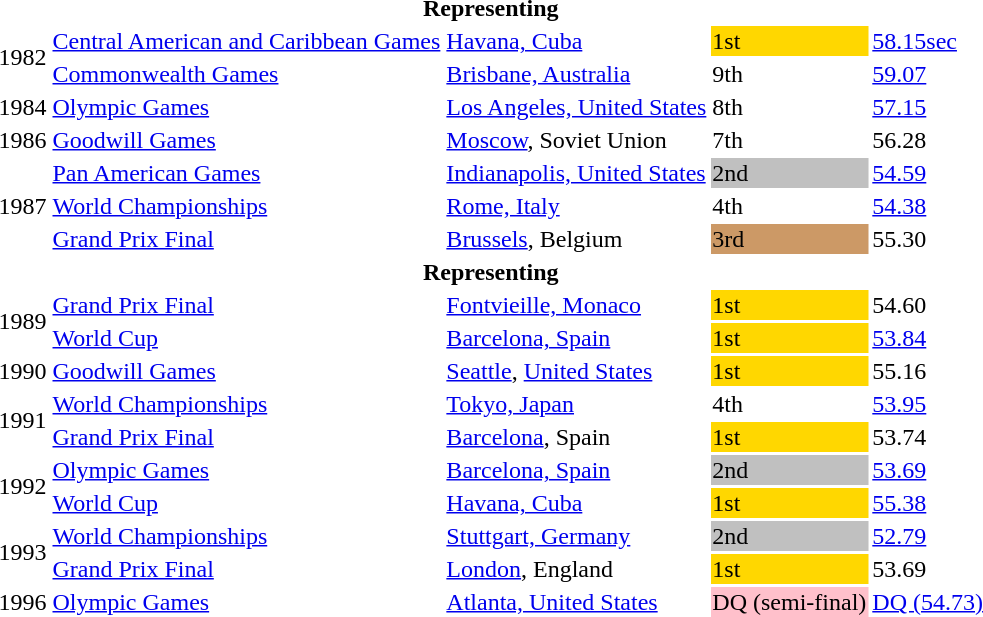<table>
<tr>
<th colspan=6>Representing </th>
</tr>
<tr>
<td rowspan=2>1982</td>
<td><a href='#'>Central American and Caribbean Games</a></td>
<td><a href='#'>Havana, Cuba</a></td>
<td style="background:gold;">1st</td>
<td><a href='#'>58.15sec</a></td>
</tr>
<tr>
<td><a href='#'>Commonwealth Games</a></td>
<td><a href='#'>Brisbane, Australia</a></td>
<td>9th</td>
<td><a href='#'>59.07</a></td>
</tr>
<tr>
<td>1984</td>
<td><a href='#'>Olympic Games</a></td>
<td><a href='#'>Los Angeles, United States</a></td>
<td>8th</td>
<td><a href='#'>57.15</a></td>
</tr>
<tr>
<td>1986</td>
<td><a href='#'>Goodwill Games</a></td>
<td><a href='#'>Moscow</a>, Soviet Union</td>
<td>7th</td>
<td>56.28</td>
</tr>
<tr>
<td rowspan=3>1987</td>
<td><a href='#'>Pan American Games</a></td>
<td><a href='#'>Indianapolis, United States</a></td>
<td style="background:silver;">2nd</td>
<td><a href='#'>54.59</a></td>
</tr>
<tr>
<td><a href='#'>World Championships</a></td>
<td><a href='#'>Rome, Italy</a></td>
<td>4th</td>
<td><a href='#'>54.38</a></td>
</tr>
<tr>
<td><a href='#'>Grand Prix Final</a></td>
<td><a href='#'>Brussels</a>, Belgium</td>
<td style="background:#c96;">3rd</td>
<td>55.30</td>
</tr>
<tr>
<th colspan=6>Representing </th>
</tr>
<tr>
<td rowspan=2>1989</td>
<td><a href='#'>Grand Prix Final</a></td>
<td><a href='#'>Fontvieille, Monaco</a></td>
<td style="background:gold;">1st</td>
<td>54.60</td>
</tr>
<tr>
<td><a href='#'>World Cup</a></td>
<td><a href='#'>Barcelona, Spain</a></td>
<td style="background:gold;">1st</td>
<td><a href='#'>53.84</a></td>
</tr>
<tr>
<td>1990</td>
<td><a href='#'>Goodwill Games</a></td>
<td><a href='#'>Seattle</a>, <a href='#'>United States</a></td>
<td style="background:gold;">1st</td>
<td>55.16</td>
</tr>
<tr>
<td rowspan=2>1991</td>
<td><a href='#'>World Championships</a></td>
<td><a href='#'>Tokyo, Japan</a></td>
<td>4th</td>
<td><a href='#'>53.95</a></td>
</tr>
<tr>
<td><a href='#'>Grand Prix Final</a></td>
<td><a href='#'>Barcelona</a>, Spain</td>
<td style="background:gold;">1st</td>
<td>53.74</td>
</tr>
<tr>
<td rowspan=2>1992</td>
<td><a href='#'>Olympic Games</a></td>
<td><a href='#'>Barcelona, Spain</a></td>
<td style="background:silver;">2nd</td>
<td><a href='#'>53.69</a></td>
</tr>
<tr>
<td><a href='#'>World Cup</a></td>
<td><a href='#'>Havana, Cuba</a></td>
<td style="background:gold;">1st</td>
<td><a href='#'>55.38</a></td>
</tr>
<tr>
<td rowspan=2>1993</td>
<td><a href='#'>World Championships</a></td>
<td><a href='#'>Stuttgart, Germany</a></td>
<td style="background:silver;">2nd</td>
<td><a href='#'>52.79</a></td>
</tr>
<tr>
<td><a href='#'>Grand Prix Final</a></td>
<td><a href='#'>London</a>, England</td>
<td style="background:gold;">1st</td>
<td>53.69</td>
</tr>
<tr>
<td>1996</td>
<td><a href='#'>Olympic Games</a></td>
<td><a href='#'>Atlanta, United States</a></td>
<td style="background:pink;">DQ (semi-final)</td>
<td><a href='#'>DQ (54.73)</a></td>
</tr>
</table>
